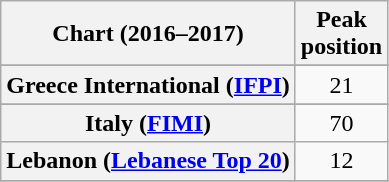<table class="wikitable sortable plainrowheaders" style="text-align:center">
<tr>
<th scope="col">Chart (2016–2017)</th>
<th scope="col">Peak<br>position</th>
</tr>
<tr>
</tr>
<tr>
</tr>
<tr>
</tr>
<tr>
</tr>
<tr>
</tr>
<tr>
</tr>
<tr>
</tr>
<tr>
</tr>
<tr>
<th scope="row">Greece International (<a href='#'>IFPI</a>)</th>
<td>21</td>
</tr>
<tr>
</tr>
<tr>
</tr>
<tr>
</tr>
<tr>
<th scope="row">Italy (<a href='#'>FIMI</a>)</th>
<td>70</td>
</tr>
<tr>
<th scope="row">Lebanon (<a href='#'>Lebanese Top 20</a>)</th>
<td>12</td>
</tr>
<tr>
</tr>
<tr>
</tr>
<tr>
</tr>
<tr>
</tr>
<tr>
</tr>
<tr>
</tr>
<tr>
</tr>
<tr>
</tr>
<tr>
</tr>
<tr>
</tr>
<tr>
</tr>
<tr>
</tr>
<tr>
</tr>
<tr>
</tr>
</table>
